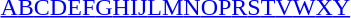<table id="toc" class="toc" summary="Class">
<tr>
<th></th>
</tr>
<tr>
<td style="text-align:center;"><a href='#'>A</a><a href='#'>B</a><a href='#'>C</a><a href='#'>D</a><a href='#'>E</a><a href='#'>F</a><a href='#'>G</a><a href='#'>H</a><a href='#'>I</a><a href='#'>J</a><a href='#'>L</a><a href='#'>M</a><a href='#'>N</a><a href='#'>O</a><a href='#'>P</a><a href='#'>R</a><a href='#'>S</a><a href='#'>T</a><a href='#'>V</a><a href='#'>W</a><a href='#'>X</a><a href='#'>Y</a></td>
</tr>
</table>
